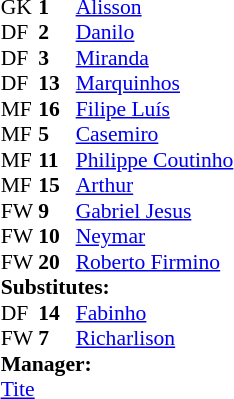<table cellspacing="0" cellpadding="0" style="font-size:90%; margin:auto">
<tr>
<th width=25></th>
<th width=25></th>
</tr>
<tr>
<td>GK</td>
<td><strong>1</strong></td>
<td><a href='#'>Alisson</a></td>
</tr>
<tr>
<td>DF</td>
<td><strong>2</strong></td>
<td><a href='#'>Danilo</a></td>
<td></td>
<td></td>
</tr>
<tr>
<td>DF</td>
<td><strong>3</strong></td>
<td><a href='#'>Miranda</a></td>
<td></td>
<td></td>
</tr>
<tr>
<td>DF</td>
<td><strong>13</strong></td>
<td><a href='#'>Marquinhos</a></td>
</tr>
<tr>
<td>MF</td>
<td><strong>16</strong></td>
<td><a href='#'>Filipe Luís</a></td>
</tr>
<tr>
<td>MF</td>
<td><strong>5</strong></td>
<td><a href='#'>Casemiro</a></td>
</tr>
<tr>
<td>MF</td>
<td><strong>11</strong></td>
<td><a href='#'>Philippe Coutinho</a></td>
</tr>
<tr>
<td>MF</td>
<td><strong>15</strong></td>
<td><a href='#'>Arthur</a></td>
</tr>
<tr>
<td>FW</td>
<td><strong>9</strong></td>
<td><a href='#'>Gabriel Jesus</a></td>
<td></td>
<td></td>
</tr>
<tr>
<td>FW</td>
<td><strong>10</strong></td>
<td><a href='#'>Neymar</a></td>
<td></td>
<td></td>
</tr>
<tr>
<td>FW</td>
<td><strong>20</strong></td>
<td><a href='#'>Roberto Firmino</a></td>
</tr>
<tr>
<td colspan=3><strong>Substitutes:</strong></td>
</tr>
<tr>
<td>DF</td>
<td><strong>14</strong></td>
<td><a href='#'>Fabinho</a></td>
<td></td>
<td></td>
</tr>
<tr>
<td>FW</td>
<td><strong>7</strong></td>
<td><a href='#'>Richarlison</a></td>
<td></td>
<td></td>
</tr>
<tr>
<td colspan=3><strong>Manager:</strong></td>
</tr>
<tr>
<td colspan=4> <a href='#'>Tite</a></td>
</tr>
</table>
